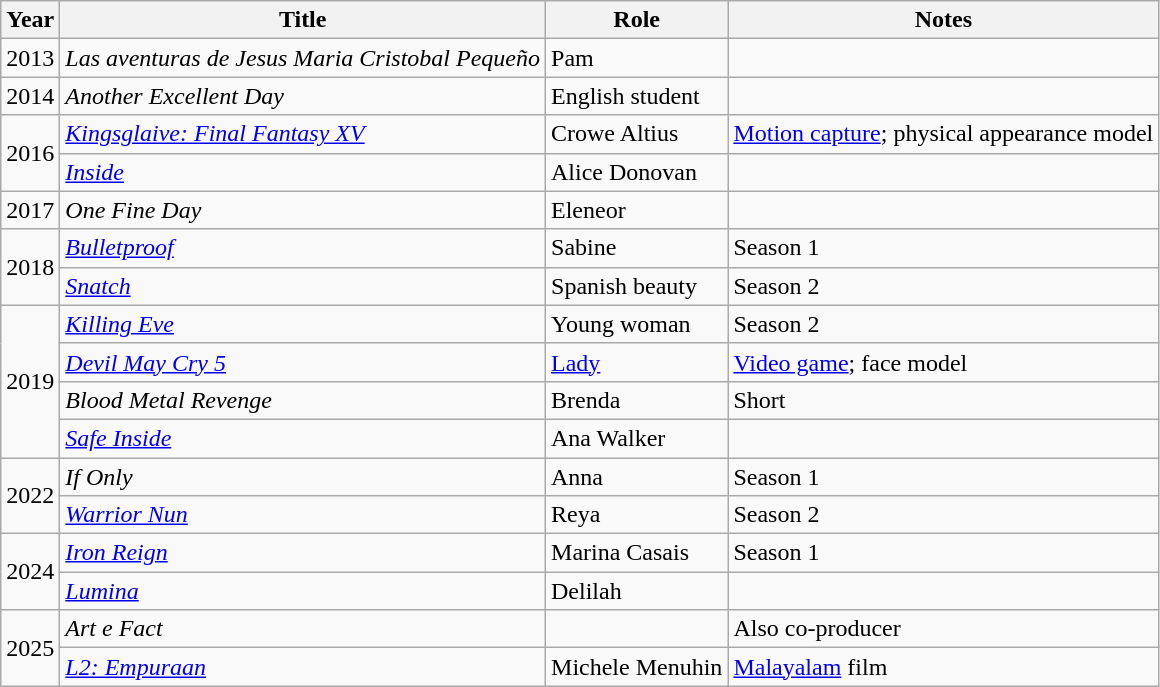<table class="wikitable">
<tr>
<th>Year</th>
<th>Title</th>
<th>Role</th>
<th>Notes</th>
</tr>
<tr>
<td>2013</td>
<td><em>Las aventuras de Jesus Maria Cristobal Pequeño</em></td>
<td>Pam</td>
<td></td>
</tr>
<tr>
<td>2014</td>
<td><em>Another Excellent Day</em></td>
<td>English student</td>
<td></td>
</tr>
<tr>
<td rowspan="2">2016</td>
<td><em><a href='#'>Kingsglaive: Final Fantasy XV</a></em></td>
<td>Crowe Altius</td>
<td><a href='#'>Motion capture</a>; physical appearance model</td>
</tr>
<tr>
<td><em><a href='#'>Inside</a></em></td>
<td>Alice Donovan</td>
<td></td>
</tr>
<tr>
<td>2017</td>
<td><em>One Fine Day</em></td>
<td>Eleneor</td>
<td></td>
</tr>
<tr>
<td rowspan="2">2018</td>
<td><em><a href='#'>Bulletproof</a></em></td>
<td>Sabine</td>
<td>Season 1</td>
</tr>
<tr>
<td><em><a href='#'>Snatch</a></em></td>
<td>Spanish beauty</td>
<td>Season 2</td>
</tr>
<tr>
<td rowspan="4">2019</td>
<td><em><a href='#'>Killing Eve</a></em></td>
<td>Young woman</td>
<td>Season 2</td>
</tr>
<tr>
<td><em><a href='#'>Devil May Cry 5</a></em></td>
<td><a href='#'>Lady</a></td>
<td><a href='#'>Video game</a>; face model</td>
</tr>
<tr>
<td><em>Blood Metal Revenge</em></td>
<td>Brenda</td>
<td>Short</td>
</tr>
<tr>
<td><em><a href='#'>Safe Inside</a></em></td>
<td>Ana Walker</td>
<td></td>
</tr>
<tr>
<td rowspan="2">2022</td>
<td><em>If Only</em></td>
<td>Anna</td>
<td>Season 1</td>
</tr>
<tr>
<td><em><a href='#'>Warrior Nun</a></em></td>
<td>Reya</td>
<td>Season 2</td>
</tr>
<tr>
<td rowspan="2">2024</td>
<td><em><a href='#'>Iron Reign</a></em></td>
<td>Marina Casais</td>
<td>Season 1</td>
</tr>
<tr>
<td><em><a href='#'>Lumina</a></em></td>
<td>Delilah</td>
<td></td>
</tr>
<tr>
<td rowspan="2">2025</td>
<td><em>Art e Fact</em></td>
<td></td>
<td>Also co-producer</td>
</tr>
<tr>
<td><em><a href='#'>L2: Empuraan</a></em></td>
<td>Michele Menuhin</td>
<td><a href='#'>Malayalam</a> film</td>
</tr>
</table>
